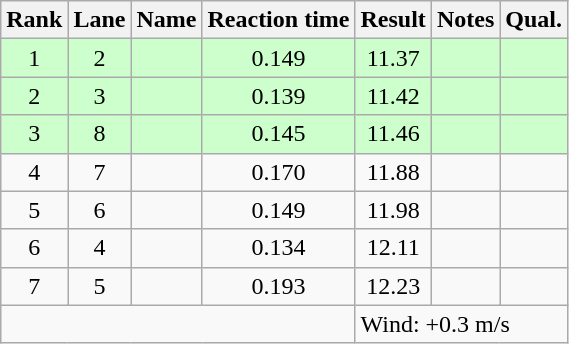<table class="wikitable sortable" style="text-align:center">
<tr>
<th>Rank</th>
<th>Lane</th>
<th>Name</th>
<th>Reaction time</th>
<th>Result</th>
<th>Notes</th>
<th>Qual.</th>
</tr>
<tr bgcolor=ccffcc>
<td>1</td>
<td>2</td>
<td align="left"></td>
<td>0.149</td>
<td>11.37</td>
<td></td>
<td></td>
</tr>
<tr bgcolor=ccffcc>
<td>2</td>
<td>3</td>
<td align="left"></td>
<td>0.139</td>
<td>11.42</td>
<td></td>
<td></td>
</tr>
<tr bgcolor=ccffcc>
<td>3</td>
<td>8</td>
<td align="left"></td>
<td>0.145</td>
<td>11.46</td>
<td></td>
<td></td>
</tr>
<tr>
<td>4</td>
<td>7</td>
<td align="left"></td>
<td>0.170</td>
<td>11.88</td>
<td></td>
<td></td>
</tr>
<tr>
<td>5</td>
<td>6</td>
<td align="left"></td>
<td>0.149</td>
<td>11.98</td>
<td></td>
<td></td>
</tr>
<tr>
<td>6</td>
<td>4</td>
<td align="left"></td>
<td>0.134</td>
<td>12.11</td>
<td></td>
<td></td>
</tr>
<tr>
<td>7</td>
<td>5</td>
<td align="left"></td>
<td>0.193</td>
<td>12.23</td>
<td></td>
<td></td>
</tr>
<tr class="sortbottom">
<td colspan=4></td>
<td colspan="3" style="text-align:left;">Wind: +0.3 m/s</td>
</tr>
</table>
